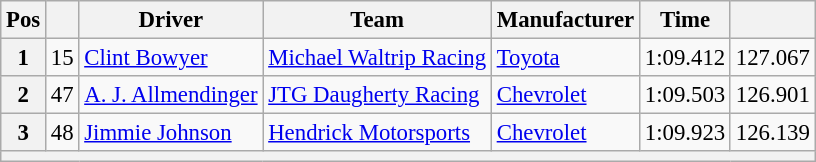<table class="wikitable" style="font-size:95%">
<tr>
<th>Pos</th>
<th></th>
<th>Driver</th>
<th>Team</th>
<th>Manufacturer</th>
<th>Time</th>
<th></th>
</tr>
<tr>
<th>1</th>
<td>15</td>
<td><a href='#'>Clint Bowyer</a></td>
<td><a href='#'>Michael Waltrip Racing</a></td>
<td><a href='#'>Toyota</a></td>
<td>1:09.412</td>
<td>127.067</td>
</tr>
<tr>
<th>2</th>
<td>47</td>
<td><a href='#'>A. J. Allmendinger</a></td>
<td><a href='#'>JTG Daugherty Racing</a></td>
<td><a href='#'>Chevrolet</a></td>
<td>1:09.503</td>
<td>126.901</td>
</tr>
<tr>
<th>3</th>
<td>48</td>
<td><a href='#'>Jimmie Johnson</a></td>
<td><a href='#'>Hendrick Motorsports</a></td>
<td><a href='#'>Chevrolet</a></td>
<td>1:09.923</td>
<td>126.139</td>
</tr>
<tr>
<th colspan="7"></th>
</tr>
</table>
